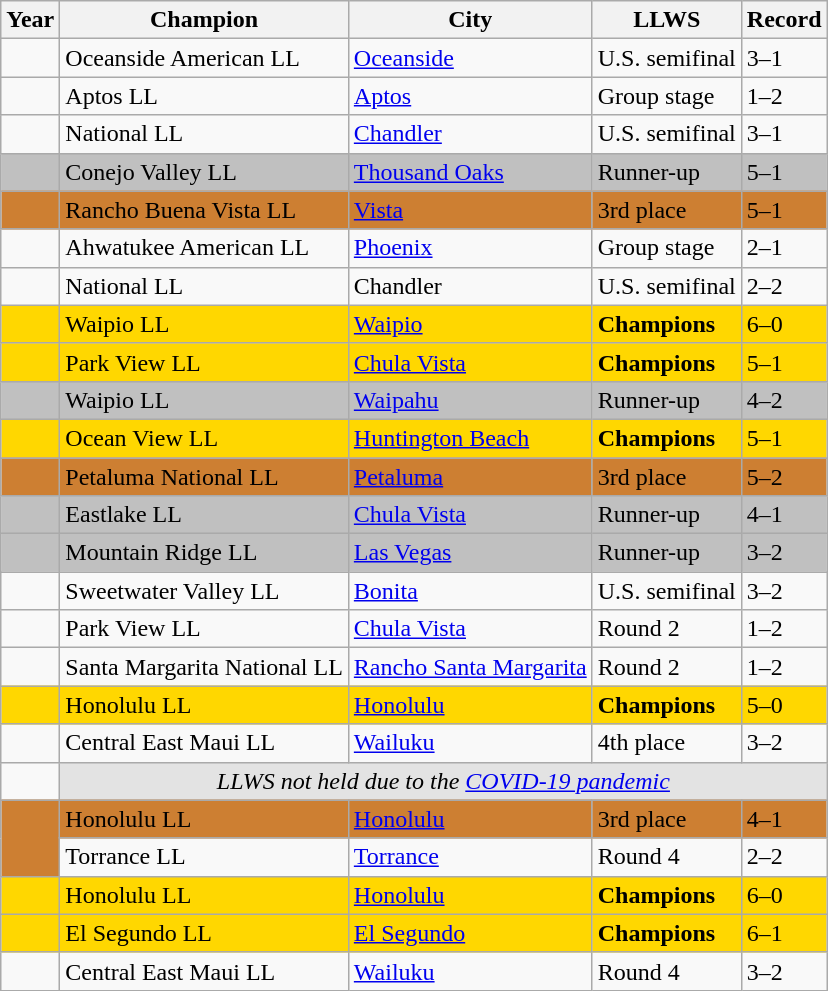<table class="wikitable">
<tr>
<th>Year</th>
<th>Champion</th>
<th>City</th>
<th>LLWS</th>
<th>Record</th>
</tr>
<tr>
<td></td>
<td>Oceanside American LL</td>
<td> <a href='#'>Oceanside</a></td>
<td>U.S. semifinal</td>
<td>3–1</td>
</tr>
<tr>
<td></td>
<td>Aptos LL</td>
<td> <a href='#'>Aptos</a></td>
<td>Group stage</td>
<td>1–2</td>
</tr>
<tr>
<td></td>
<td>National LL</td>
<td> <a href='#'>Chandler</a></td>
<td>U.S. semifinal</td>
<td>3–1</td>
</tr>
<tr style="background:silver;">
<td></td>
<td>Conejo Valley LL</td>
<td> <a href='#'>Thousand Oaks</a></td>
<td>Runner-up</td>
<td>5–1</td>
</tr>
<tr style="background:#cd7f32;">
<td></td>
<td>Rancho Buena Vista LL</td>
<td> <a href='#'>Vista</a></td>
<td>3rd place</td>
<td>5–1</td>
</tr>
<tr>
<td></td>
<td>Ahwatukee American LL</td>
<td> <a href='#'>Phoenix</a></td>
<td>Group stage</td>
<td>2–1</td>
</tr>
<tr>
<td></td>
<td>National LL</td>
<td> Chandler</td>
<td>U.S. semifinal</td>
<td>2–2</td>
</tr>
<tr style="background:gold;">
<td></td>
<td>Waipio LL</td>
<td> <a href='#'>Waipio</a></td>
<td><strong>Champions</strong></td>
<td>6–0</td>
</tr>
<tr style="background:gold;">
<td></td>
<td>Park View LL</td>
<td> <a href='#'>Chula Vista</a></td>
<td><strong>Champions</strong></td>
<td>5–1</td>
</tr>
<tr style="background:silver;">
<td></td>
<td>Waipio LL</td>
<td> <a href='#'>Waipahu</a></td>
<td>Runner-up</td>
<td>4–2</td>
</tr>
<tr style="background:gold;">
<td></td>
<td>Ocean View LL</td>
<td> <a href='#'>Huntington Beach</a></td>
<td><strong>Champions</strong></td>
<td>5–1</td>
</tr>
<tr style="background:#cd7f32;">
<td></td>
<td>Petaluma National LL</td>
<td> <a href='#'>Petaluma</a></td>
<td>3rd place</td>
<td>5–2</td>
</tr>
<tr style="background:silver;">
<td></td>
<td>Eastlake LL</td>
<td> <a href='#'>Chula Vista</a></td>
<td>Runner-up</td>
<td>4–1</td>
</tr>
<tr style="background:silver;">
<td></td>
<td>Mountain Ridge LL</td>
<td> <a href='#'>Las Vegas</a></td>
<td>Runner-up</td>
<td>3–2</td>
</tr>
<tr>
<td></td>
<td>Sweetwater Valley LL</td>
<td> <a href='#'>Bonita</a></td>
<td>U.S. semifinal</td>
<td>3–2</td>
</tr>
<tr>
<td></td>
<td>Park View LL</td>
<td> <a href='#'>Chula Vista</a></td>
<td>Round 2</td>
<td>1–2</td>
</tr>
<tr>
<td></td>
<td>Santa Margarita National LL</td>
<td> <a href='#'>Rancho Santa Margarita</a></td>
<td>Round 2</td>
<td>1–2</td>
</tr>
<tr style="background:gold;">
<td></td>
<td>Honolulu LL</td>
<td> <a href='#'>Honolulu</a></td>
<td><strong>Champions</strong></td>
<td>5–0</td>
</tr>
<tr>
<td></td>
<td>Central East Maui LL</td>
<td> <a href='#'>Wailuku</a></td>
<td>4th place</td>
<td>3–2</td>
</tr>
<tr>
<td></td>
<td colspan=4 style="background:#e3e3e3;" align=center><em>LLWS not held due to the <a href='#'>COVID-19 pandemic</a></em></td>
</tr>
<tr style="background:#cd7f32;">
<td rowspan="2"></td>
<td>Honolulu LL</td>
<td> <a href='#'>Honolulu</a></td>
<td>3rd place</td>
<td>4–1</td>
</tr>
<tr>
<td>Torrance LL</td>
<td> <a href='#'> Torrance</a></td>
<td>Round 4</td>
<td>2–2</td>
</tr>
<tr style="background:gold;">
<td></td>
<td>Honolulu LL</td>
<td> <a href='#'>Honolulu</a></td>
<td><strong>Champions</strong></td>
<td>6–0</td>
</tr>
<tr style="background:gold;">
<td></td>
<td>El Segundo LL</td>
<td> <a href='#'>El Segundo</a></td>
<td><strong> Champions </strong></td>
<td>6–1</td>
</tr>
<tr>
<td></td>
<td>Central East Maui LL</td>
<td> <a href='#'>Wailuku</a></td>
<td>Round 4</td>
<td>3–2</td>
</tr>
</table>
